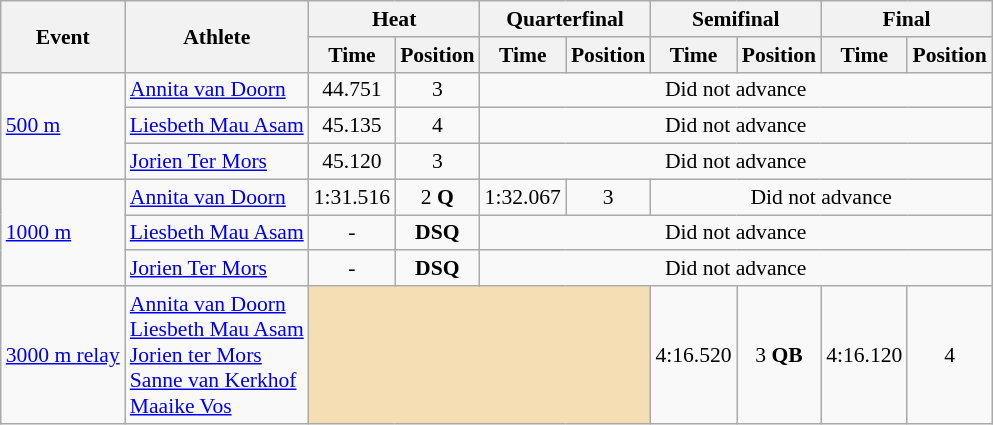<table class="wikitable" border="1" style="font-size:90%">
<tr>
<th rowspan=2>Event</th>
<th rowspan=2>Athlete</th>
<th colspan=2>Heat</th>
<th colspan=2>Quarterfinal</th>
<th colspan=2>Semifinal</th>
<th colspan=2>Final</th>
</tr>
<tr>
<th>Time</th>
<th>Position</th>
<th>Time</th>
<th>Position</th>
<th>Time</th>
<th>Position</th>
<th>Time</th>
<th>Position</th>
</tr>
<tr>
<td rowspan=3><a href='#'>500 m</a></td>
<td><a href='#'>Annita van Doorn</a></td>
<td align=center>44.751</td>
<td align=center>3</td>
<td colspan="6" align=center>Did not advance</td>
</tr>
<tr>
<td><a href='#'>Liesbeth Mau Asam</a></td>
<td align=center>45.135</td>
<td align=center>4</td>
<td colspan="6" align=center>Did not advance</td>
</tr>
<tr>
<td><a href='#'>Jorien Ter Mors</a></td>
<td align=center>45.120</td>
<td align=center>3</td>
<td colspan="6" align=center>Did not advance</td>
</tr>
<tr>
<td rowspan=3><a href='#'>1000 m</a></td>
<td><a href='#'>Annita van Doorn</a></td>
<td align=center>1:31.516</td>
<td align=center>2 <strong>Q</strong></td>
<td align=center>1:32.067</td>
<td align=center>3</td>
<td colspan="4" align=center>Did not advance</td>
</tr>
<tr>
<td><a href='#'>Liesbeth Mau Asam</a></td>
<td align=center>-</td>
<td align=center><strong>DSQ</strong></td>
<td colspan="6" align=center>Did not advance</td>
</tr>
<tr>
<td><a href='#'>Jorien Ter Mors</a></td>
<td align=center>-</td>
<td align=center><strong>DSQ</strong></td>
<td colspan="6" align=center>Did not advance</td>
</tr>
<tr>
<td rowspan=1><a href='#'>3000 m relay</a></td>
<td><a href='#'>Annita van Doorn</a><br><a href='#'>Liesbeth Mau Asam</a><br><a href='#'>Jorien ter Mors</a><br><a href='#'>Sanne van Kerkhof</a><br><a href='#'>Maaike Vos</a></td>
<td colspan=4 bgcolor=wheat></td>
<td align=center>4:16.520</td>
<td align=center>3 <strong>QB</strong></td>
<td align=center>4:16.120</td>
<td align=center>4</td>
</tr>
</table>
